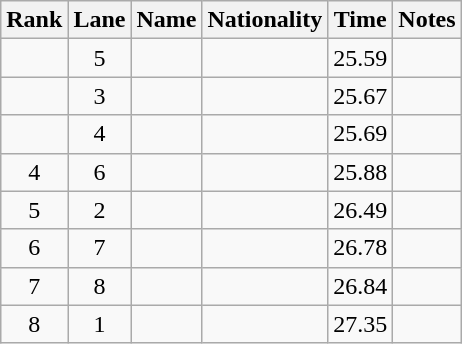<table class="wikitable sortable" style="text-align:center">
<tr>
<th>Rank</th>
<th>Lane</th>
<th>Name</th>
<th>Nationality</th>
<th>Time</th>
<th>Notes</th>
</tr>
<tr>
<td></td>
<td>5</td>
<td align="left"></td>
<td align="left"></td>
<td>25.59</td>
<td></td>
</tr>
<tr>
<td></td>
<td>3</td>
<td align="left"></td>
<td align="left"></td>
<td>25.67</td>
<td></td>
</tr>
<tr>
<td></td>
<td>4</td>
<td align="left"></td>
<td align="left"></td>
<td>25.69</td>
<td></td>
</tr>
<tr>
<td>4</td>
<td>6</td>
<td align="left"></td>
<td align="left"></td>
<td>25.88</td>
<td></td>
</tr>
<tr>
<td>5</td>
<td>2</td>
<td align="left"></td>
<td align="left"></td>
<td>26.49</td>
<td></td>
</tr>
<tr>
<td>6</td>
<td>7</td>
<td align="left"></td>
<td align="left"></td>
<td>26.78</td>
<td></td>
</tr>
<tr>
<td>7</td>
<td>8</td>
<td align="left"></td>
<td align="left"></td>
<td>26.84</td>
<td></td>
</tr>
<tr>
<td>8</td>
<td>1</td>
<td align="left"></td>
<td align="left"></td>
<td>27.35</td>
<td></td>
</tr>
</table>
